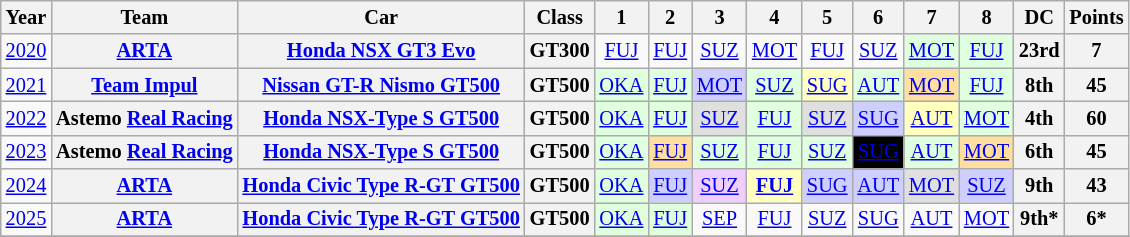<table class="wikitable" style="text-align:center; font-size:85%">
<tr>
<th>Year</th>
<th>Team</th>
<th>Car</th>
<th>Class</th>
<th>1</th>
<th>2</th>
<th>3</th>
<th>4</th>
<th>5</th>
<th>6</th>
<th>7</th>
<th>8</th>
<th>DC</th>
<th>Points</th>
</tr>
<tr>
<td><a href='#'>2020</a></td>
<th nowrap><a href='#'>ARTA</a></th>
<th nowrap><a href='#'>Honda NSX GT3 Evo</a></th>
<th>GT300</th>
<td><a href='#'>FUJ</a></td>
<td><a href='#'>FUJ</a></td>
<td><a href='#'>SUZ</a></td>
<td><a href='#'>MOT</a></td>
<td><a href='#'>FUJ</a></td>
<td><a href='#'>SUZ</a></td>
<td style="background:#DFFFDF;"><a href='#'>MOT</a><br></td>
<td style="background:#DFFFDF;"><a href='#'>FUJ</a><br></td>
<th>23rd</th>
<th>7</th>
</tr>
<tr>
<td><a href='#'>2021</a></td>
<th nowrap><a href='#'>Team Impul</a></th>
<th nowrap><a href='#'>Nissan GT-R Nismo GT500</a></th>
<th>GT500</th>
<td style="background:#DFFFDF;"><a href='#'>OKA</a><br></td>
<td style="background:#DFFFDF;"><a href='#'>FUJ</a><br></td>
<td style="background:#CFCFFF;"><a href='#'>MOT</a><br></td>
<td style="background:#DFFFDF;"><a href='#'>SUZ</a><br></td>
<td style="background:#FFFFBF;"><a href='#'>SUG</a><br></td>
<td style="background:#DFFFDF;"><a href='#'>AUT</a><br></td>
<td style="background:#FFDF9F;"><a href='#'>MOT</a><br></td>
<td style="background:#DFFFDF;"><a href='#'>FUJ</a><br></td>
<th>8th</th>
<th>45</th>
</tr>
<tr>
<td><a href='#'>2022</a></td>
<th>Astemo <a href='#'>Real Racing</a></th>
<th><a href='#'>Honda NSX-Type S GT500</a></th>
<th>GT500</th>
<td style="background:#DFFFDF;"><a href='#'>OKA</a><br></td>
<td style="background:#DFFFDF;"><a href='#'>FUJ</a><br></td>
<td style="background:#DFDFDF;"><a href='#'>SUZ</a><br></td>
<td style="background:#DFFFDF;"><a href='#'>FUJ</a><br></td>
<td style="background:#DFDFDF;"><a href='#'>SUZ</a><br></td>
<td style="background:#CFCFFF;"><a href='#'>SUG</a><br></td>
<td style="background:#FFFFBF;"><a href='#'>AUT</a><br></td>
<td style="background:#DFFFDF;"><a href='#'>MOT</a><br></td>
<th>4th</th>
<th>60</th>
</tr>
<tr>
<td><a href='#'>2023</a></td>
<th>Astemo <a href='#'>Real Racing</a></th>
<th><a href='#'>Honda NSX-Type S GT500</a></th>
<th>GT500</th>
<td style="background:#DFFFDF;"><a href='#'>OKA</a><br></td>
<td style="background:#FFDF9F;"><a href='#'>FUJ</a><br></td>
<td style="background:#DFFFDF;"><a href='#'>SUZ</a><br></td>
<td style="background:#DFFFDF;"><a href='#'>FUJ</a><br></td>
<td style="background:#DFFFDF;"><a href='#'>SUZ</a><br></td>
<td style="background:#000000; color:white"><a href='#'><span>SUG</span></a><br></td>
<td style="background:#DFFFDF;"><a href='#'>AUT</a><br></td>
<td style="background:#FFDF9F;"><a href='#'>MOT</a><br></td>
<th>6th</th>
<th>45</th>
</tr>
<tr>
<td><a href='#'>2024</a></td>
<th nowrap><a href='#'>ARTA</a></th>
<th nowrap><a href='#'>Honda Civic Type R-GT GT500</a></th>
<th>GT500</th>
<td style="background:#DFFFDF;"><a href='#'>OKA</a><br></td>
<td style="background:#CFCFFF;"><a href='#'>FUJ</a><br></td>
<td style="background:#EFCFFF;"><a href='#'>SUZ</a><br></td>
<td style="background:#FFFFBF;"><strong><a href='#'>FUJ</a></strong><br></td>
<td style="background:#CFCFFF;"><a href='#'>SUG</a><br></td>
<td style="background:#CFCFFF;"><a href='#'>AUT</a><br></td>
<td style="background:#DFDFDF;"><a href='#'>MOT</a><br></td>
<td style="background:#CFCFFF;"><a href='#'>SUZ</a><br></td>
<th>9th</th>
<th>43</th>
</tr>
<tr>
<td><a href='#'>2025</a></td>
<th><a href='#'>ARTA</a></th>
<th><a href='#'>Honda Civic Type R-GT GT500</a></th>
<th>GT500</th>
<td style="background:#DFFFDF;"><a href='#'>OKA</a><br></td>
<td style="background:#DFFFDF;"><a href='#'>FUJ</a><br></td>
<td style="background:#;"><a href='#'>SEP</a><br></td>
<td style="background:#;"><a href='#'>FUJ</a><br></td>
<td style="background:#;"><a href='#'>SUZ</a><br></td>
<td style="background:#;"><a href='#'>SUG</a><br></td>
<td style="background:#;"><a href='#'>AUT</a><br></td>
<td style="background:#;"><a href='#'>MOT</a><br></td>
<th>9th*</th>
<th>6*</th>
</tr>
<tr>
</tr>
</table>
